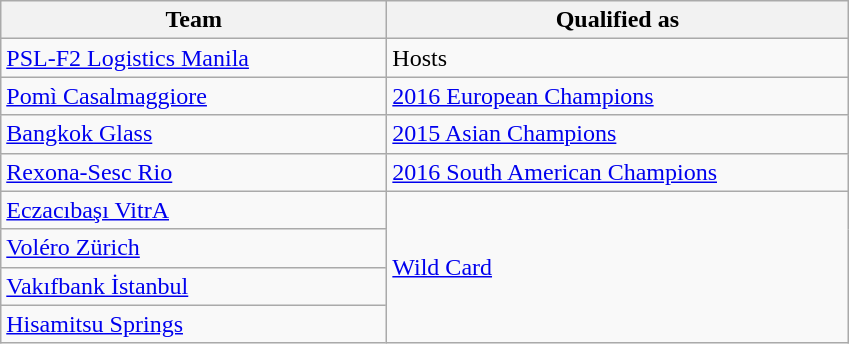<table class="wikitable">
<tr>
<th width=250>Team</th>
<th width=300>Qualified as</th>
</tr>
<tr>
<td> <a href='#'>PSL-F2 Logistics Manila</a></td>
<td>Hosts</td>
</tr>
<tr>
<td> <a href='#'>Pomì Casalmaggiore</a></td>
<td><a href='#'>2016 European Champions</a></td>
</tr>
<tr>
<td> <a href='#'>Bangkok Glass</a></td>
<td><a href='#'>2015 Asian Champions</a></td>
</tr>
<tr>
<td> <a href='#'>Rexona-Sesc Rio</a></td>
<td><a href='#'>2016 South American Champions</a></td>
</tr>
<tr>
<td> <a href='#'>Eczacıbaşı VitrA</a></td>
<td rowspan=4><a href='#'>Wild Card</a></td>
</tr>
<tr>
<td> <a href='#'>Voléro Zürich</a></td>
</tr>
<tr>
<td> <a href='#'>Vakıfbank İstanbul</a></td>
</tr>
<tr>
<td> <a href='#'>Hisamitsu Springs</a></td>
</tr>
</table>
